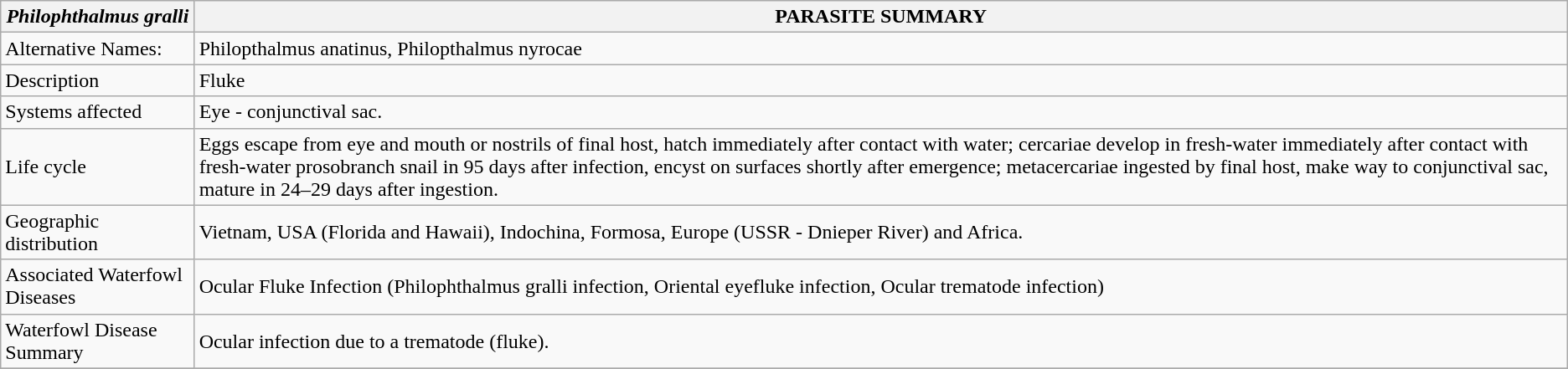<table class="wikitable">
<tr>
<th><em>Philophthalmus gralli</em></th>
<th>PARASITE SUMMARY</th>
</tr>
<tr>
<td>Alternative Names:</td>
<td>Philopthalmus anatinus, Philopthalmus nyrocae</td>
</tr>
<tr>
<td>Description</td>
<td>Fluke</td>
</tr>
<tr>
<td>Systems affected</td>
<td>Eye - conjunctival sac.</td>
</tr>
<tr>
<td>Life cycle</td>
<td>Eggs escape from eye and mouth or nostrils of final host, hatch immediately after contact with water; cercariae develop in fresh-water immediately after contact with fresh-water prosobranch snail in 95 days after infection, encyst on surfaces shortly after emergence; metacercariae ingested by final host, make way to conjunctival sac, mature in 24–29 days after ingestion.</td>
</tr>
<tr>
<td>Geographic distribution</td>
<td>Vietnam, USA (Florida and Hawaii), Indochina, Formosa, Europe (USSR - Dnieper River) and Africa.</td>
</tr>
<tr>
<td>Associated Waterfowl Diseases</td>
<td>Ocular Fluke Infection (Philophthalmus gralli infection, Oriental eyefluke infection, Ocular trematode infection)</td>
</tr>
<tr>
<td>Waterfowl Disease Summary</td>
<td>Ocular infection due to a trematode (fluke).</td>
</tr>
<tr>
</tr>
</table>
